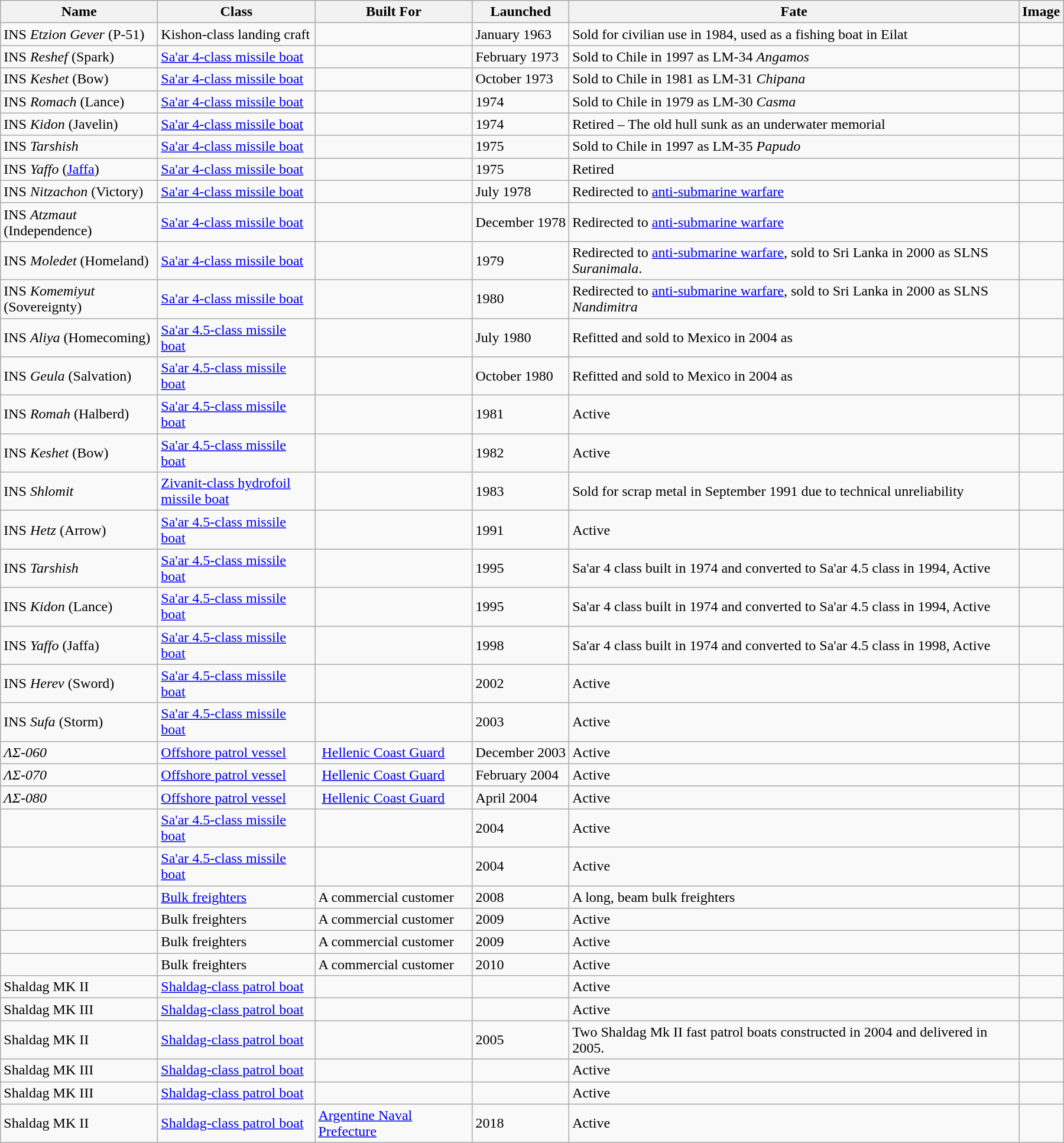<table class="wikitable sortable">
<tr>
<th width="170">Name</th>
<th width="170">Class</th>
<th width="170">Built For</th>
<th>Launched</th>
<th width="500">Fate</th>
<th class="unsortable">Image</th>
</tr>
<tr>
<td>INS <em>Etzion Gever</em> (P-51)</td>
<td>Kishon-class landing craft</td>
<td><br></td>
<td>January 1963</td>
<td>Sold for civilian use in 1984, used as a fishing boat in Eilat</td>
<td></td>
</tr>
<tr>
<td>INS <em>Reshef</em> (Spark)</td>
<td><a href='#'>Sa'ar 4-class missile boat</a></td>
<td><br></td>
<td>February 1973</td>
<td>Sold to Chile in 1997 as LM-34 <em>Angamos</em></td>
<td></td>
</tr>
<tr>
<td>INS <em>Keshet</em> (Bow)</td>
<td><a href='#'>Sa'ar 4-class missile boat</a></td>
<td><br></td>
<td>October 1973</td>
<td>Sold to Chile in 1981 as LM-31 <em>Chipana</em></td>
<td></td>
</tr>
<tr>
<td>INS <em>Romach</em> (Lance)</td>
<td><a href='#'>Sa'ar 4-class missile boat</a></td>
<td><br></td>
<td>1974</td>
<td>Sold to Chile in 1979 as LM-30 <em>Casma</em></td>
<td></td>
</tr>
<tr>
<td>INS <em>Kidon</em> (Javelin)</td>
<td><a href='#'>Sa'ar 4-class missile boat</a></td>
<td></td>
<td>1974</td>
<td>Retired – The old hull sunk as an underwater memorial</td>
<td></td>
</tr>
<tr>
<td>INS <em>Tarshish</em></td>
<td><a href='#'>Sa'ar 4-class missile boat</a></td>
<td><br></td>
<td>1975</td>
<td>Sold to Chile in 1997 as LM-35 <em>Papudo</em></td>
<td></td>
</tr>
<tr>
<td>INS <em>Yaffo</em> (<a href='#'>Jaffa</a>)</td>
<td><a href='#'>Sa'ar 4-class missile boat</a></td>
<td></td>
<td>1975</td>
<td>Retired</td>
<td></td>
</tr>
<tr>
<td>INS <em>Nitzachon</em> (Victory)</td>
<td><a href='#'>Sa'ar 4-class missile boat</a></td>
<td></td>
<td>July 1978</td>
<td>Redirected to <a href='#'>anti-submarine warfare</a></td>
<td></td>
</tr>
<tr>
<td>INS <em>Atzmaut</em> (Independence)</td>
<td><a href='#'>Sa'ar 4-class missile boat</a></td>
<td></td>
<td>December 1978</td>
<td>Redirected to <a href='#'>anti-submarine warfare</a></td>
<td></td>
</tr>
<tr>
<td>INS <em>Moledet</em> (Homeland)</td>
<td><a href='#'>Sa'ar 4-class missile boat</a></td>
<td><br> </td>
<td>1979</td>
<td>Redirected to <a href='#'>anti-submarine warfare</a>, sold to Sri Lanka in 2000 as SLNS <em>Suranimala</em>.</td>
<td></td>
</tr>
<tr>
<td>INS <em>Komemiyut</em> (Sovereignty)</td>
<td><a href='#'>Sa'ar 4-class missile boat</a></td>
<td><br> </td>
<td>1980</td>
<td>Redirected to <a href='#'>anti-submarine warfare</a>, sold to Sri Lanka in 2000 as SLNS <em>Nandimitra</em></td>
<td></td>
</tr>
<tr>
<td>INS <em>Aliya</em> (Homecoming)</td>
<td><a href='#'>Sa'ar 4.5-class missile boat</a></td>
<td></td>
<td>July 1980</td>
<td>Refitted and sold to Mexico in 2004 as </td>
<td></td>
</tr>
<tr>
<td>INS <em>Geula</em> (Salvation)</td>
<td><a href='#'>Sa'ar 4.5-class missile boat</a></td>
<td></td>
<td>October 1980</td>
<td>Refitted and sold to Mexico in 2004 as </td>
<td></td>
</tr>
<tr>
<td>INS <em>Romah</em> (Halberd)</td>
<td><a href='#'>Sa'ar 4.5-class missile boat</a></td>
<td></td>
<td>1981</td>
<td>Active</td>
<td></td>
</tr>
<tr>
<td>INS <em>Keshet</em> (Bow)</td>
<td><a href='#'>Sa'ar 4.5-class missile boat</a></td>
<td></td>
<td>1982</td>
<td>Active</td>
<td></td>
</tr>
<tr>
<td>INS <em>Shlomit</em></td>
<td><a href='#'>Zivanit-class hydrofoil missile boat</a></td>
<td></td>
<td>1983</td>
<td>Sold for scrap metal in September 1991 due to technical unreliability</td>
<td></td>
</tr>
<tr>
<td>INS <em>Hetz</em> (Arrow)</td>
<td><a href='#'>Sa'ar 4.5-class missile boat</a></td>
<td></td>
<td>1991</td>
<td>Active</td>
<td></td>
</tr>
<tr>
<td>INS <em>Tarshish</em></td>
<td><a href='#'>Sa'ar 4.5-class missile boat</a></td>
<td></td>
<td>1995</td>
<td>Sa'ar 4 class built in 1974 and converted to Sa'ar 4.5 class in 1994, Active</td>
<td></td>
</tr>
<tr>
<td>INS <em>Kidon</em> (Lance)</td>
<td><a href='#'>Sa'ar 4.5-class missile boat</a></td>
<td></td>
<td>1995</td>
<td>Sa'ar 4 class built in 1974 and converted to Sa'ar 4.5 class in 1994, Active</td>
<td></td>
</tr>
<tr>
<td>INS <em>Yaffo</em> (Jaffa)</td>
<td><a href='#'>Sa'ar 4.5-class missile boat</a></td>
<td></td>
<td>1998</td>
<td>Sa'ar 4 class built in 1974 and converted to Sa'ar 4.5 class in 1998, Active</td>
<td></td>
</tr>
<tr>
<td>INS <em>Herev</em> (Sword)</td>
<td><a href='#'>Sa'ar 4.5-class missile boat</a></td>
<td></td>
<td>2002</td>
<td>Active</td>
<td></td>
</tr>
<tr>
<td>INS <em>Sufa</em> (Storm)</td>
<td><a href='#'>Sa'ar 4.5-class missile boat</a></td>
<td></td>
<td>2003</td>
<td>Active</td>
<td></td>
</tr>
<tr>
<td><em>ΛΣ-060</em></td>
<td><a href='#'>Offshore patrol vessel</a></td>
<td> <a href='#'>Hellenic Coast Guard</a></td>
<td>December 2003</td>
<td>Active</td>
<td></td>
</tr>
<tr>
<td><em>ΛΣ-070</em></td>
<td><a href='#'>Offshore patrol vessel</a></td>
<td> <a href='#'>Hellenic Coast Guard</a></td>
<td>February 2004</td>
<td>Active</td>
<td></td>
</tr>
<tr>
<td><em>ΛΣ-080</em></td>
<td><a href='#'>Offshore patrol vessel</a></td>
<td> <a href='#'>Hellenic Coast Guard</a></td>
<td>April 2004</td>
<td>Active</td>
<td></td>
</tr>
<tr>
<td></td>
<td><a href='#'>Sa'ar 4.5-class missile boat</a></td>
<td></td>
<td>2004</td>
<td>Active</td>
<td></td>
</tr>
<tr>
<td></td>
<td><a href='#'>Sa'ar 4.5-class missile boat</a></td>
<td></td>
<td>2004</td>
<td>Active</td>
<td></td>
</tr>
<tr>
<td></td>
<td><a href='#'>Bulk freighters</a></td>
<td>A commercial customer</td>
<td>2008</td>
<td>A  long,  beam bulk freighters</td>
<td></td>
</tr>
<tr>
<td></td>
<td>Bulk freighters</td>
<td>A commercial customer</td>
<td>2009</td>
<td>Active</td>
<td></td>
</tr>
<tr>
<td></td>
<td>Bulk freighters</td>
<td>A commercial customer</td>
<td>2009</td>
<td>Active</td>
<td></td>
</tr>
<tr>
<td></td>
<td>Bulk freighters</td>
<td>A commercial customer</td>
<td>2010</td>
<td>Active</td>
<td></td>
</tr>
<tr>
<td>Shaldag MK II</td>
<td><a href='#'>Shaldag-class patrol boat</a></td>
<td></td>
<td></td>
<td>Active</td>
<td></td>
</tr>
<tr>
<td>Shaldag MK III</td>
<td><a href='#'>Shaldag-class patrol boat</a></td>
<td></td>
<td></td>
<td>Active</td>
<td></td>
</tr>
<tr>
<td>Shaldag MK II</td>
<td><a href='#'>Shaldag-class patrol boat</a></td>
<td></td>
<td>2005</td>
<td>Two Shaldag Mk II fast patrol boats constructed in 2004 and delivered in 2005.</td>
<td></td>
</tr>
<tr>
<td>Shaldag MK III</td>
<td><a href='#'>Shaldag-class patrol boat</a></td>
<td></td>
<td></td>
<td>Active</td>
<td></td>
</tr>
<tr>
<td>Shaldag MK III</td>
<td><a href='#'>Shaldag-class patrol boat</a></td>
<td></td>
<td></td>
<td>Active</td>
<td></td>
</tr>
<tr>
<td>Shaldag MK II</td>
<td><a href='#'>Shaldag-class patrol boat</a></td>
<td> <a href='#'>Argentine Naval Prefecture</a></td>
<td>2018</td>
<td>Active</td>
<td></td>
</tr>
</table>
